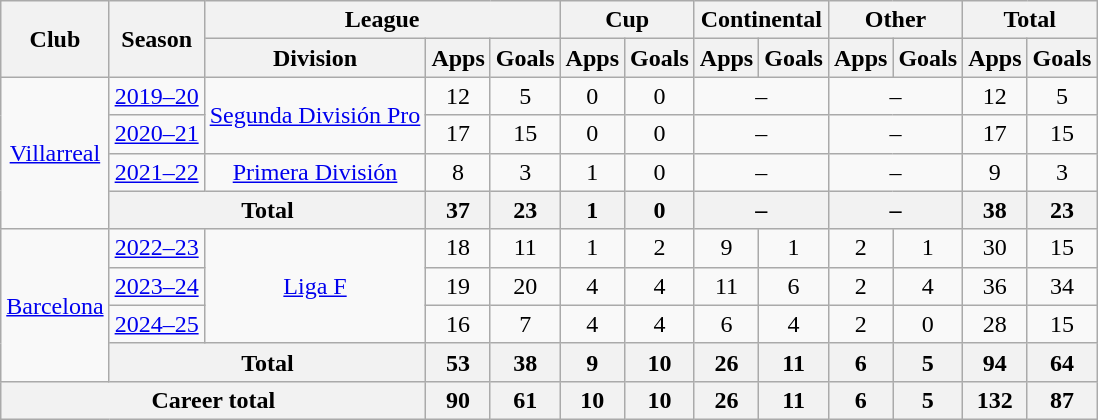<table class=wikitable style=text-align:center>
<tr>
<th rowspan="2">Club</th>
<th rowspan="2">Season</th>
<th colspan="3">League</th>
<th colspan="2">Cup</th>
<th colspan="2">Continental</th>
<th colspan="2">Other</th>
<th colspan="2">Total</th>
</tr>
<tr>
<th>Division</th>
<th>Apps</th>
<th>Goals</th>
<th>Apps</th>
<th>Goals</th>
<th>Apps</th>
<th>Goals</th>
<th>Apps</th>
<th>Goals</th>
<th>Apps</th>
<th>Goals</th>
</tr>
<tr>
<td rowspan="4"><a href='#'>Villarreal</a></td>
<td><a href='#'>2019–20</a></td>
<td rowspan="2"><a href='#'>Segunda División Pro</a></td>
<td>12</td>
<td>5</td>
<td>0</td>
<td>0</td>
<td colspan="2">–</td>
<td colspan="2">–</td>
<td>12</td>
<td>5</td>
</tr>
<tr>
<td><a href='#'>2020–21</a></td>
<td>17</td>
<td>15</td>
<td>0</td>
<td>0</td>
<td colspan="2">–</td>
<td colspan="2">–</td>
<td>17</td>
<td>15</td>
</tr>
<tr>
<td><a href='#'>2021–22</a></td>
<td><a href='#'>Primera División</a></td>
<td>8</td>
<td>3</td>
<td>1</td>
<td>0</td>
<td colspan="2">–</td>
<td colspan="2">–</td>
<td>9</td>
<td>3</td>
</tr>
<tr>
<th colspan="2">Total</th>
<th>37</th>
<th>23</th>
<th>1</th>
<th>0</th>
<th colspan="2">–</th>
<th colspan="2">–</th>
<th>38</th>
<th>23</th>
</tr>
<tr>
<td rowspan="4"><a href='#'>Barcelona</a></td>
<td><a href='#'>2022–23</a></td>
<td rowspan="3"><a href='#'>Liga F</a></td>
<td>18</td>
<td>11</td>
<td>1</td>
<td>2</td>
<td>9</td>
<td>1</td>
<td>2</td>
<td>1</td>
<td>30</td>
<td>15</td>
</tr>
<tr>
<td><a href='#'>2023–24</a></td>
<td>19</td>
<td>20</td>
<td>4</td>
<td>4</td>
<td>11</td>
<td>6</td>
<td>2</td>
<td>4</td>
<td>36</td>
<td>34</td>
</tr>
<tr>
<td><a href='#'>2024–25</a></td>
<td>16</td>
<td>7</td>
<td>4</td>
<td>4</td>
<td>6</td>
<td>4</td>
<td>2</td>
<td>0</td>
<td>28</td>
<td>15</td>
</tr>
<tr>
<th colspan="2">Total</th>
<th>53</th>
<th>38</th>
<th>9</th>
<th>10</th>
<th>26</th>
<th>11</th>
<th>6</th>
<th>5</th>
<th>94</th>
<th>64</th>
</tr>
<tr>
<th colspan="3">Career total</th>
<th>90</th>
<th>61</th>
<th>10</th>
<th>10</th>
<th>26</th>
<th>11</th>
<th>6</th>
<th>5</th>
<th>132</th>
<th>87</th>
</tr>
</table>
